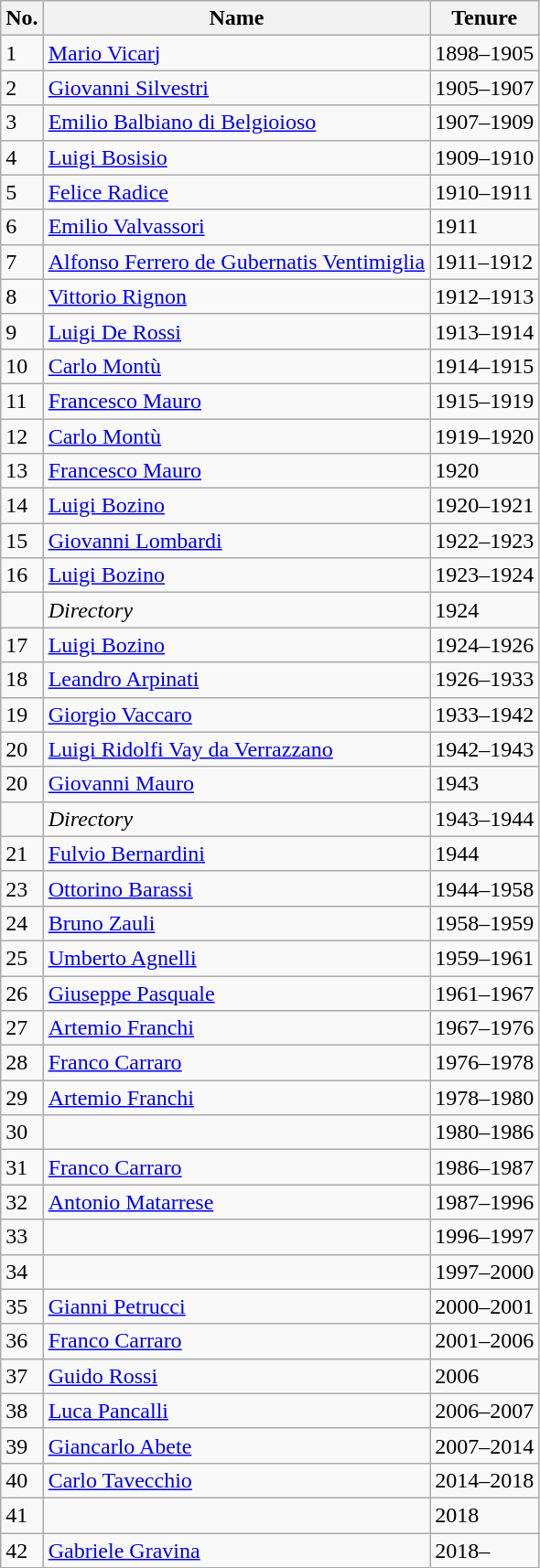<table class="wikitable">
<tr>
<th>No.</th>
<th>Name</th>
<th>Tenure</th>
</tr>
<tr>
<td>1</td>
<td><a href='#'>Mario Vicarj</a></td>
<td>1898–1905</td>
</tr>
<tr>
<td>2</td>
<td><a href='#'>Giovanni Silvestri</a></td>
<td>1905–1907</td>
</tr>
<tr>
<td>3</td>
<td><a href='#'>Emilio Balbiano di Belgioioso</a></td>
<td>1907–1909</td>
</tr>
<tr>
<td>4</td>
<td><a href='#'>Luigi Bosisio</a></td>
<td>1909–1910</td>
</tr>
<tr>
<td>5</td>
<td><a href='#'>Felice Radice</a></td>
<td>1910–1911</td>
</tr>
<tr>
<td>6</td>
<td><a href='#'>Emilio Valvassori</a></td>
<td>1911</td>
</tr>
<tr>
<td>7</td>
<td><a href='#'>Alfonso Ferrero de Gubernatis Ventimiglia</a></td>
<td>1911–1912</td>
</tr>
<tr>
<td>8</td>
<td><a href='#'>Vittorio Rignon</a></td>
<td>1912–1913</td>
</tr>
<tr>
<td>9</td>
<td><a href='#'>Luigi De Rossi</a></td>
<td>1913–1914</td>
</tr>
<tr>
<td>10</td>
<td><a href='#'>Carlo Montù</a></td>
<td>1914–1915</td>
</tr>
<tr>
<td>11</td>
<td><a href='#'>Francesco Mauro</a></td>
<td>1915–1919</td>
</tr>
<tr>
<td>12</td>
<td><a href='#'>Carlo Montù</a></td>
<td>1919–1920</td>
</tr>
<tr>
<td>13</td>
<td><a href='#'>Francesco Mauro</a></td>
<td>1920</td>
</tr>
<tr>
<td>14</td>
<td><a href='#'>Luigi Bozino</a></td>
<td>1920–1921</td>
</tr>
<tr>
<td>15</td>
<td><a href='#'>Giovanni Lombardi</a></td>
<td>1922–1923</td>
</tr>
<tr>
<td>16</td>
<td><a href='#'>Luigi Bozino</a></td>
<td>1923–1924</td>
</tr>
<tr>
<td></td>
<td><em>Directory</em></td>
<td>1924</td>
</tr>
<tr>
<td>17</td>
<td><a href='#'>Luigi Bozino</a></td>
<td>1924–1926</td>
</tr>
<tr>
<td>18</td>
<td><a href='#'>Leandro Arpinati</a></td>
<td>1926–1933</td>
</tr>
<tr>
<td>19</td>
<td><a href='#'>Giorgio Vaccaro</a></td>
<td>1933–1942</td>
</tr>
<tr>
<td>20</td>
<td><a href='#'>Luigi Ridolfi Vay da Verrazzano</a></td>
<td>1942–1943</td>
</tr>
<tr>
<td>20</td>
<td><a href='#'>Giovanni Mauro</a></td>
<td>1943</td>
</tr>
<tr>
<td></td>
<td><em>Directory</em></td>
<td>1943–1944</td>
</tr>
<tr>
<td>21</td>
<td><a href='#'>Fulvio Bernardini</a></td>
<td>1944</td>
</tr>
<tr>
<td>23</td>
<td><a href='#'>Ottorino Barassi</a></td>
<td>1944–1958</td>
</tr>
<tr>
<td>24</td>
<td><a href='#'>Bruno Zauli</a></td>
<td>1958–1959</td>
</tr>
<tr>
<td>25</td>
<td><a href='#'>Umberto Agnelli</a></td>
<td>1959–1961</td>
</tr>
<tr>
<td>26</td>
<td><a href='#'>Giuseppe Pasquale</a></td>
<td>1961–1967</td>
</tr>
<tr>
<td>27</td>
<td><a href='#'>Artemio Franchi</a></td>
<td>1967–1976</td>
</tr>
<tr>
<td>28</td>
<td><a href='#'>Franco Carraro</a></td>
<td>1976–1978</td>
</tr>
<tr>
<td>29</td>
<td><a href='#'>Artemio Franchi</a></td>
<td>1978–1980</td>
</tr>
<tr>
<td>30</td>
<td></td>
<td>1980–1986</td>
</tr>
<tr>
<td>31</td>
<td><a href='#'>Franco Carraro</a></td>
<td>1986–1987</td>
</tr>
<tr>
<td>32</td>
<td><a href='#'>Antonio Matarrese</a></td>
<td>1987–1996</td>
</tr>
<tr>
<td>33</td>
<td></td>
<td>1996–1997</td>
</tr>
<tr>
<td>34</td>
<td></td>
<td>1997–2000</td>
</tr>
<tr>
<td>35</td>
<td><a href='#'>Gianni Petrucci</a></td>
<td>2000–2001</td>
</tr>
<tr>
<td>36</td>
<td><a href='#'>Franco Carraro</a></td>
<td>2001–2006</td>
</tr>
<tr>
<td>37</td>
<td><a href='#'>Guido Rossi</a></td>
<td>2006</td>
</tr>
<tr>
<td>38</td>
<td><a href='#'>Luca Pancalli</a></td>
<td>2006–2007</td>
</tr>
<tr>
<td>39</td>
<td><a href='#'>Giancarlo Abete</a></td>
<td>2007–2014</td>
</tr>
<tr>
<td>40</td>
<td><a href='#'>Carlo Tavecchio</a></td>
<td>2014–2018</td>
</tr>
<tr>
<td>41</td>
<td></td>
<td>2018</td>
</tr>
<tr>
<td>42</td>
<td><a href='#'>Gabriele Gravina</a></td>
<td>2018–</td>
</tr>
</table>
